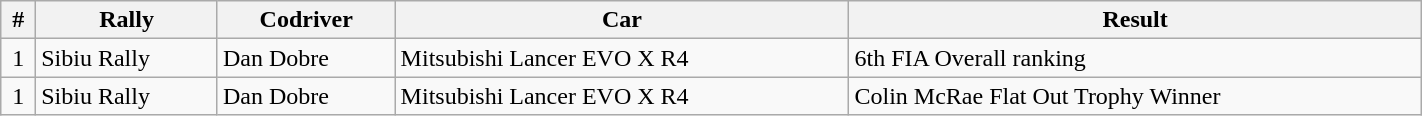<table class="wikitable" width="75%">
<tr>
<th>#</th>
<th>Rally</th>
<th>Codriver</th>
<th>Car</th>
<th>Result</th>
</tr>
<tr>
<td align="center">1</td>
<td>Sibiu Rally</td>
<td>Dan Dobre</td>
<td>Mitsubishi Lancer EVO X R4</td>
<td>6th FIA Overall ranking</td>
</tr>
<tr>
<td align="center">1</td>
<td>Sibiu Rally</td>
<td>Dan Dobre</td>
<td>Mitsubishi Lancer EVO X R4</td>
<td>Colin McRae Flat Out Trophy Winner</td>
</tr>
</table>
